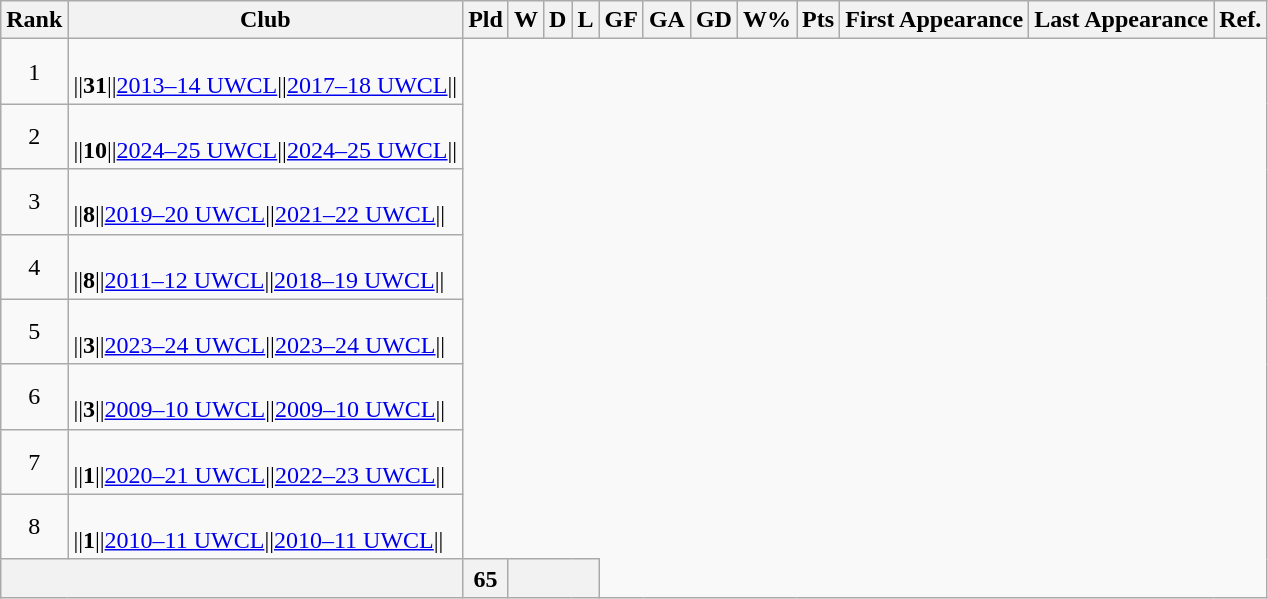<table class="wikitable sortable" style="text-align: center;">
<tr>
<th>Rank</th>
<th>Club</th>
<th>Pld</th>
<th>W</th>
<th>D</th>
<th>L</th>
<th>GF</th>
<th>GA</th>
<th>GD</th>
<th>W%</th>
<th>Pts</th>
<th>First Appearance</th>
<th>Last Appearance</th>
<th>Ref.</th>
</tr>
<tr>
<td>1</td>
<td align=left><br>||<strong>31</strong>||<a href='#'>2013–14 UWCL</a>||<a href='#'>2017–18 UWCL</a>||</td>
</tr>
<tr>
<td>2</td>
<td align=left><br>||<strong>10</strong>||<a href='#'>2024–25 UWCL</a>||<a href='#'>2024–25 UWCL</a>||</td>
</tr>
<tr>
<td>3</td>
<td align=left><br>||<strong>8</strong>||<a href='#'>2019–20 UWCL</a>||<a href='#'>2021–22 UWCL</a>||</td>
</tr>
<tr>
<td>4</td>
<td align=left><br>||<strong>8</strong>||<a href='#'>2011–12 UWCL</a>||<a href='#'>2018–19 UWCL</a>||</td>
</tr>
<tr>
<td>5</td>
<td align=left><br>||<strong>3</strong>||<a href='#'>2023–24 UWCL</a>||<a href='#'>2023–24 UWCL</a>||</td>
</tr>
<tr>
<td>6</td>
<td align=left><br>||<strong>3</strong>||<a href='#'>2009–10 UWCL</a>||<a href='#'>2009–10 UWCL</a>||</td>
</tr>
<tr>
<td>7</td>
<td align=left><br>||<strong>1</strong>||<a href='#'>2020–21 UWCL</a>||<a href='#'>2022–23 UWCL</a>||</td>
</tr>
<tr align=center>
<td>8</td>
<td align=left><br>||<strong>1</strong>||<a href='#'>2010–11 UWCL</a>||<a href='#'>2010–11 UWCL</a>||</td>
</tr>
<tr class="sortbottom">
<th colspan="2"><br></th>
<th><strong>65</strong></th>
<th colspan="3"></th>
</tr>
</table>
